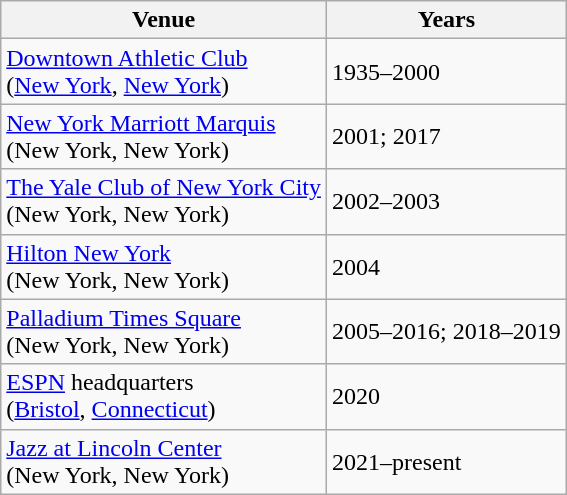<table class="wikitable">
<tr>
<th>Venue</th>
<th>Years</th>
</tr>
<tr>
<td><a href='#'>Downtown Athletic Club</a><br>(<a href='#'>New York</a>, <a href='#'>New York</a>)</td>
<td>1935–2000</td>
</tr>
<tr>
<td><a href='#'>New York Marriott Marquis</a><br>(New York, New York)</td>
<td>2001; 2017</td>
</tr>
<tr>
<td><a href='#'>The Yale Club of New York City</a><br>(New York, New York)</td>
<td>2002–2003</td>
</tr>
<tr>
<td><a href='#'>Hilton New York</a><br>(New York, New York)</td>
<td>2004</td>
</tr>
<tr>
<td><a href='#'>Palladium Times Square</a><br>(New York, New York)</td>
<td>2005–2016; 2018–2019</td>
</tr>
<tr>
<td><a href='#'>ESPN</a> headquarters<br>(<a href='#'>Bristol</a>, <a href='#'>Connecticut</a>)</td>
<td>2020</td>
</tr>
<tr>
<td><a href='#'>Jazz at Lincoln Center</a><br>(New York, New York)</td>
<td>2021–present</td>
</tr>
</table>
